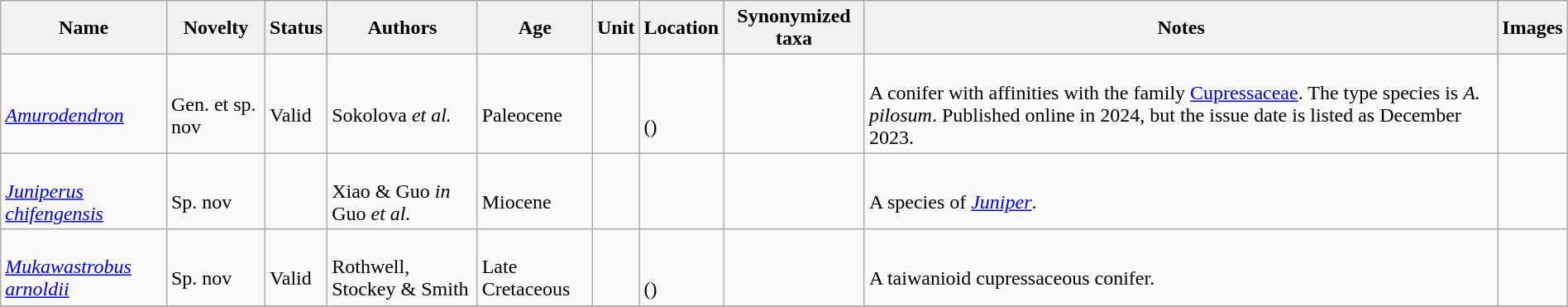<table class="wikitable sortable" align="center" width="100%">
<tr>
<th>Name</th>
<th>Novelty</th>
<th>Status</th>
<th>Authors</th>
<th>Age</th>
<th>Unit</th>
<th>Location</th>
<th>Synonymized taxa</th>
<th>Notes</th>
<th>Images</th>
</tr>
<tr>
<td><br><em><a href='#'>Amurodendron</a></em></td>
<td><br>Gen. et sp. nov</td>
<td><br>Valid</td>
<td><br>Sokolova <em>et al.</em></td>
<td><br>Paleocene</td>
<td></td>
<td><br><br>()</td>
<td></td>
<td><br>A conifer with affinities with the family <a href='#'>Cupressaceae</a>. The type species is <em>A. pilosum</em>. Published online in 2024, but the issue date is listed as December 2023.</td>
<td></td>
</tr>
<tr>
<td><br><em><a href='#'>Juniperus chifengensis</a></em></td>
<td><br>Sp. nov</td>
<td></td>
<td><br>Xiao & Guo <em>in</em> Guo <em>et al.</em></td>
<td><br>Miocene</td>
<td></td>
<td><br></td>
<td></td>
<td><br>A species of <em><a href='#'>Juniper</a></em>.</td>
<td></td>
</tr>
<tr>
<td><br><em><a href='#'>Mukawastrobus arnoldii</a></em></td>
<td><br>Sp. nov</td>
<td><br>Valid</td>
<td><br>Rothwell, Stockey & Smith</td>
<td><br>Late Cretaceous</td>
<td></td>
<td><br><br>()</td>
<td></td>
<td><br>A taiwanioid cupressaceous conifer.</td>
<td></td>
</tr>
<tr>
</tr>
</table>
